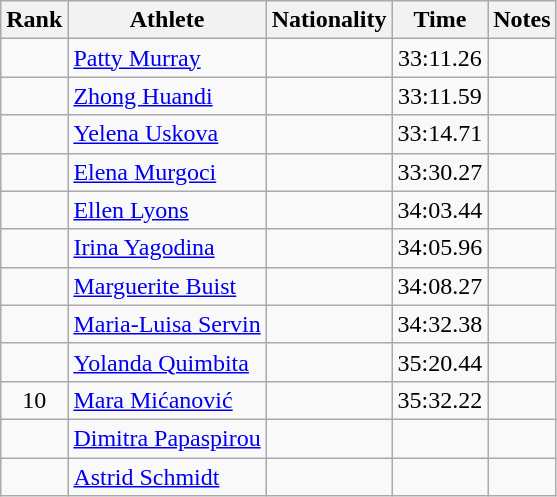<table class="wikitable sortable" style="text-align:center">
<tr>
<th>Rank</th>
<th>Athlete</th>
<th>Nationality</th>
<th>Time</th>
<th>Notes</th>
</tr>
<tr>
<td></td>
<td align=left><a href='#'>Patty Murray</a></td>
<td align=left></td>
<td>33:11.26</td>
<td></td>
</tr>
<tr>
<td></td>
<td align=left><a href='#'>Zhong Huandi</a></td>
<td align=left></td>
<td>33:11.59</td>
<td></td>
</tr>
<tr>
<td></td>
<td align=left><a href='#'>Yelena Uskova</a></td>
<td align=left></td>
<td>33:14.71</td>
<td></td>
</tr>
<tr>
<td></td>
<td align=left><a href='#'>Elena Murgoci</a></td>
<td align=left></td>
<td>33:30.27</td>
<td></td>
</tr>
<tr>
<td></td>
<td align=left><a href='#'>Ellen Lyons</a></td>
<td align=left></td>
<td>34:03.44</td>
<td></td>
</tr>
<tr>
<td></td>
<td align=left><a href='#'>Irina Yagodina</a></td>
<td align=left></td>
<td>34:05.96</td>
<td></td>
</tr>
<tr>
<td></td>
<td align=left><a href='#'>Marguerite Buist</a></td>
<td align=left></td>
<td>34:08.27</td>
<td></td>
</tr>
<tr>
<td></td>
<td align=left><a href='#'>Maria-Luisa Servin</a></td>
<td align=left></td>
<td>34:32.38</td>
<td></td>
</tr>
<tr>
<td></td>
<td align=left><a href='#'>Yolanda Quimbita</a></td>
<td align=left></td>
<td>35:20.44</td>
<td></td>
</tr>
<tr>
<td>10</td>
<td align=left><a href='#'>Mara Mićanović</a></td>
<td align=left></td>
<td>35:32.22</td>
<td></td>
</tr>
<tr>
<td></td>
<td align=left><a href='#'>Dimitra Papaspirou</a></td>
<td align=left></td>
<td></td>
<td></td>
</tr>
<tr>
<td></td>
<td align=left><a href='#'>Astrid Schmidt</a></td>
<td align=left></td>
<td></td>
<td></td>
</tr>
</table>
